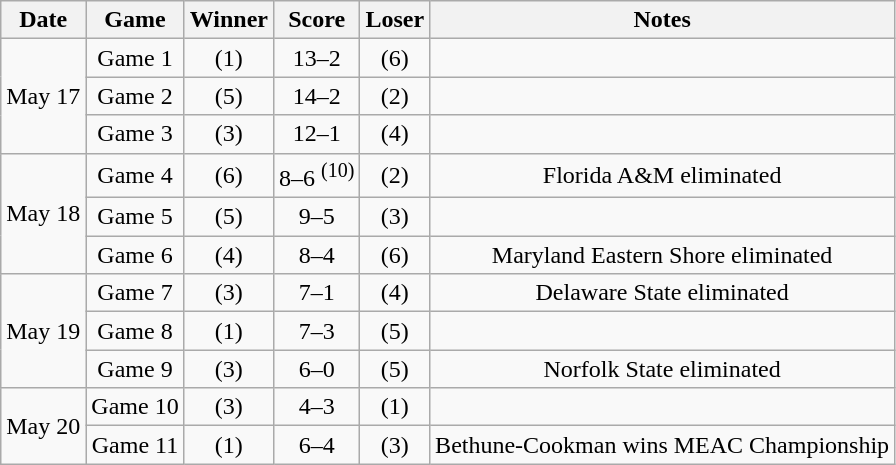<table class="wikitable">
<tr>
<th>Date</th>
<th>Game</th>
<th>Winner</th>
<th>Score</th>
<th>Loser</th>
<th>Notes</th>
</tr>
<tr align=center>
<td rowspan=3>May 17</td>
<td>Game 1</td>
<td>(1) </td>
<td>13–2</td>
<td>(6) </td>
<td></td>
</tr>
<tr align=center>
<td>Game 2</td>
<td>(5) </td>
<td>14–2</td>
<td>(2) </td>
<td></td>
</tr>
<tr align=center>
<td>Game 3</td>
<td>(3) </td>
<td>12–1</td>
<td>(4) </td>
<td></td>
</tr>
<tr align=center>
<td rowspan=3>May 18</td>
<td>Game 4</td>
<td>(6) </td>
<td>8–6 <sup>(10)</sup></td>
<td>(2) </td>
<td>Florida A&M eliminated</td>
</tr>
<tr align=center>
<td>Game 5</td>
<td>(5) </td>
<td>9–5</td>
<td>(3) </td>
<td></td>
</tr>
<tr align=center>
<td>Game 6</td>
<td>(4) </td>
<td>8–4</td>
<td>(6) </td>
<td>Maryland Eastern Shore eliminated</td>
</tr>
<tr align=center>
<td rowspan=3>May 19</td>
<td>Game 7</td>
<td>(3) </td>
<td>7–1</td>
<td>(4) </td>
<td>Delaware State eliminated</td>
</tr>
<tr align=center>
<td>Game 8</td>
<td>(1) </td>
<td>7–3</td>
<td>(5) </td>
<td></td>
</tr>
<tr align=center>
<td>Game 9</td>
<td>(3) </td>
<td>6–0</td>
<td>(5) </td>
<td>Norfolk State eliminated</td>
</tr>
<tr align=center>
<td rowspan=2>May 20</td>
<td>Game 10</td>
<td>(3) </td>
<td>4–3</td>
<td>(1) </td>
<td></td>
</tr>
<tr align=center>
<td>Game 11</td>
<td>(1) </td>
<td>6–4</td>
<td>(3) </td>
<td>Bethune-Cookman wins MEAC Championship</td>
</tr>
</table>
